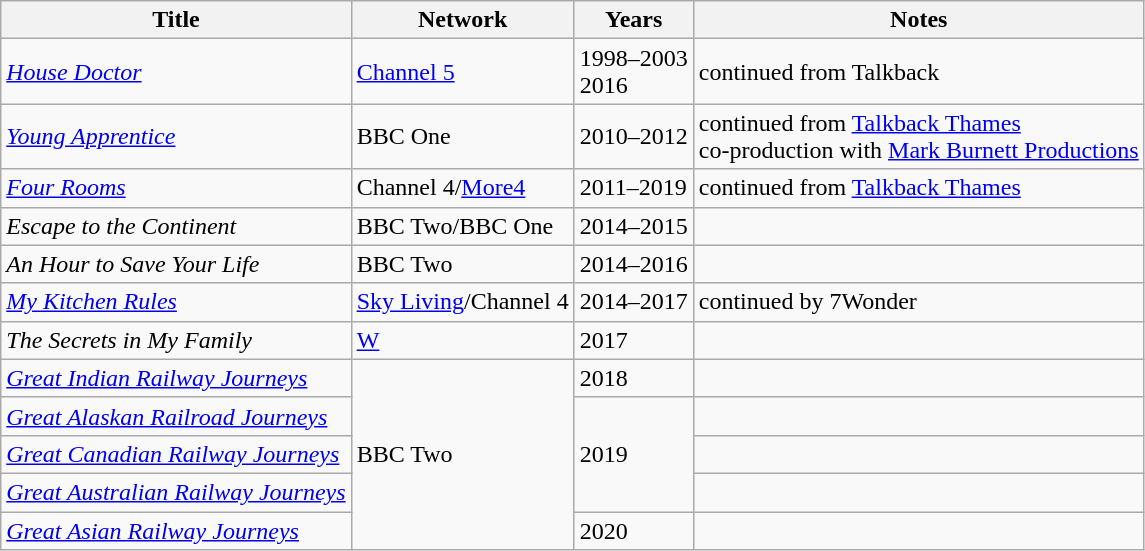<table class="wikitable sortable">
<tr>
<th>Title</th>
<th>Network</th>
<th>Years</th>
<th>Notes</th>
</tr>
<tr>
<td><em><a href='#'>House Doctor</a></em></td>
<td><a href='#'>Channel 5</a></td>
<td>1998–2003<br>2016</td>
<td>continued from Talkback</td>
</tr>
<tr>
<td><em><a href='#'>Young Apprentice</a></em></td>
<td>BBC One</td>
<td>2010–2012</td>
<td>continued from <a href='#'>Talkback Thames</a><br>co-production with <a href='#'>Mark Burnett Productions</a></td>
</tr>
<tr>
<td><em><a href='#'>Four Rooms</a></em></td>
<td>Channel 4/<a href='#'>More4</a></td>
<td>2011–2019</td>
<td>continued from <a href='#'>Talkback Thames</a></td>
</tr>
<tr>
<td><em>Escape to the Continent</em></td>
<td>BBC Two/BBC One</td>
<td>2014–2015</td>
<td></td>
</tr>
<tr>
<td><em>An Hour to Save Your Life</em></td>
<td>BBC Two</td>
<td>2014–2016</td>
<td></td>
</tr>
<tr>
<td><em><a href='#'>My Kitchen Rules</a></em></td>
<td><a href='#'>Sky Living</a>/Channel 4</td>
<td>2014–2017</td>
<td>continued by 7Wonder</td>
</tr>
<tr>
<td><em>The Secrets in My Family</em></td>
<td><a href='#'>W</a></td>
<td>2017</td>
<td></td>
</tr>
<tr>
<td><em><a href='#'>Great Indian Railway Journeys</a></em></td>
<td rowspan="5">BBC Two</td>
<td>2018</td>
<td></td>
</tr>
<tr>
<td><em><a href='#'>Great Alaskan Railroad Journeys</a></em></td>
<td rowspan="3">2019</td>
<td></td>
</tr>
<tr>
<td><em><a href='#'>Great Canadian Railway Journeys</a></em></td>
<td></td>
</tr>
<tr>
<td><em><a href='#'>Great Australian Railway Journeys</a></em></td>
<td></td>
</tr>
<tr>
<td><em><a href='#'>Great Asian Railway Journeys</a></em></td>
<td>2020</td>
<td></td>
</tr>
</table>
